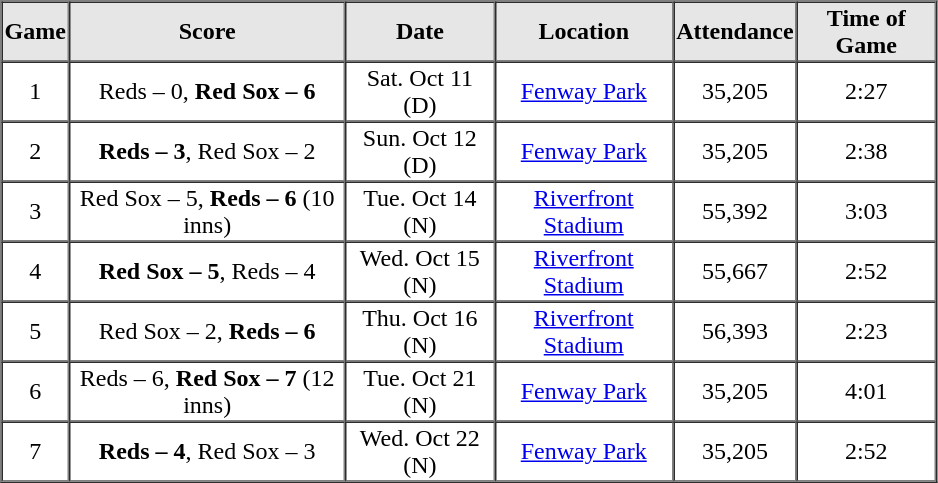<table border=1 cellspacing=0 width=625 style="margin-left:3em;">
<tr style="text-align:center; background-color:#e6e6e6;">
<th width=>Game</th>
<th width=>Score</th>
<th width=>Date</th>
<th width=>Location</th>
<th width=>Attendance</th>
<th width=>Time of Game</th>
</tr>
<tr style="text-align:center;">
<td>1</td>
<td>Reds – 0, <strong>Red Sox – 6</strong></td>
<td>Sat. Oct 11 (D)</td>
<td><a href='#'>Fenway Park</a></td>
<td>35,205</td>
<td>2:27</td>
</tr>
<tr style="text-align:center;">
<td>2</td>
<td><strong>Reds – 3</strong>, Red Sox – 2</td>
<td>Sun. Oct 12 (D)</td>
<td><a href='#'>Fenway Park</a></td>
<td>35,205</td>
<td>2:38</td>
</tr>
<tr style="text-align:center;">
<td>3</td>
<td>Red Sox – 5, <strong>Reds – 6</strong> (10 inns)</td>
<td>Tue. Oct 14 (N)</td>
<td><a href='#'>Riverfront Stadium</a></td>
<td>55,392</td>
<td>3:03</td>
</tr>
<tr style="text-align:center;">
<td>4</td>
<td><strong>Red Sox – 5</strong>, Reds – 4</td>
<td>Wed. Oct 15 (N)</td>
<td><a href='#'>Riverfront Stadium</a></td>
<td>55,667</td>
<td>2:52</td>
</tr>
<tr style="text-align:center;">
<td>5</td>
<td>Red Sox – 2, <strong>Reds – 6</strong></td>
<td>Thu. Oct 16 (N)</td>
<td><a href='#'>Riverfront Stadium</a></td>
<td>56,393</td>
<td>2:23</td>
</tr>
<tr style="text-align:center;">
<td>6</td>
<td>Reds – 6, <strong> Red Sox – 7</strong> (12 inns)</td>
<td>Tue. Oct 21 (N)</td>
<td><a href='#'>Fenway Park</a></td>
<td>35,205</td>
<td>4:01</td>
</tr>
<tr style="text-align:center;">
<td>7</td>
<td><strong>Reds – 4</strong>, Red Sox – 3</td>
<td>Wed. Oct 22 (N)</td>
<td><a href='#'>Fenway Park</a></td>
<td>35,205</td>
<td>2:52</td>
</tr>
<tr style="text-align:center;">
</tr>
</table>
